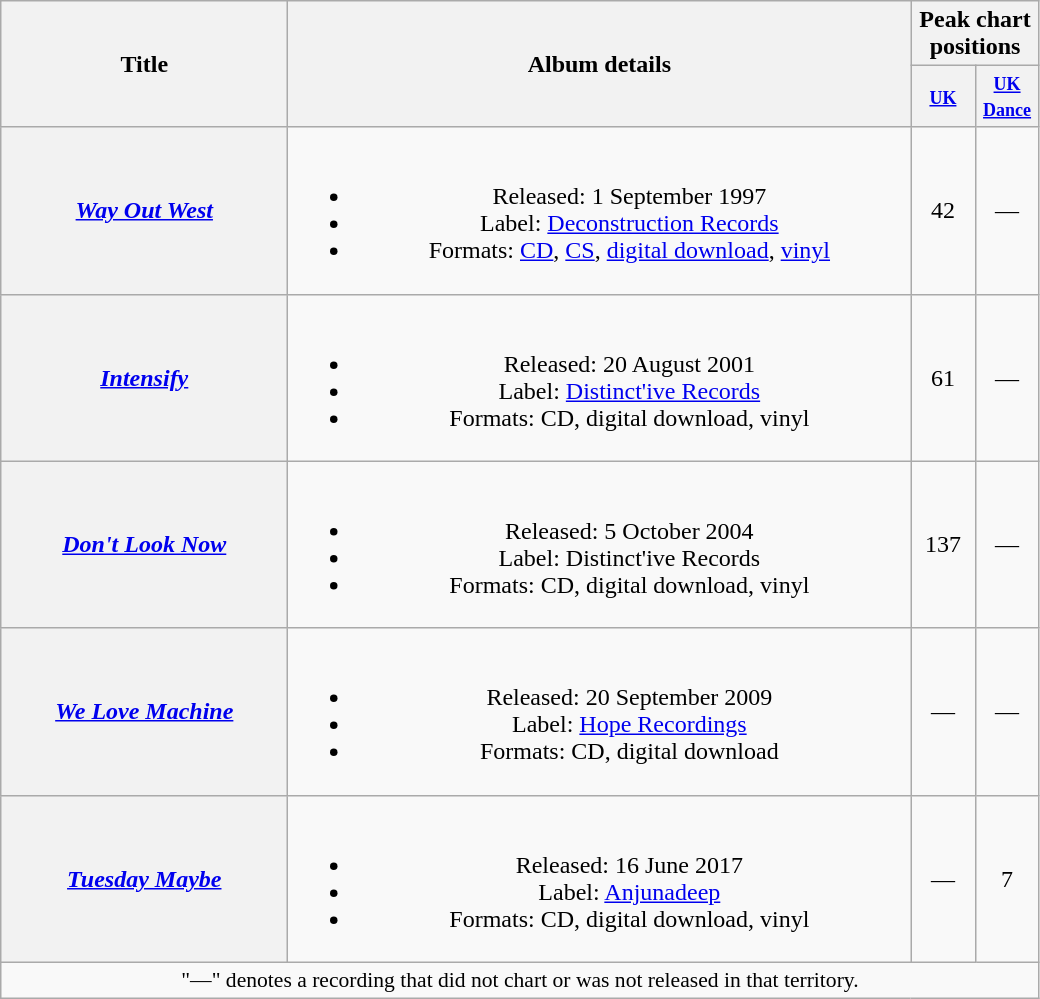<table class="wikitable plainrowheaders" style="text-align:center;">
<tr>
<th scope="col" rowspan="2" style="width:11.5em;">Title</th>
<th scope="col" rowspan="2" style="width:25.5em;">Album details</th>
<th scope="col" colspan="2">Peak chart positions</th>
</tr>
<tr>
<th scope="col" style="width:2.5em;font-size:90%;"><small><a href='#'>UK</a></small><br></th>
<th scope="col" style="width:2.5em;font-size:90%;"><small><a href='#'>UK<br>Dance</a></small><br></th>
</tr>
<tr>
<th scope="row"><em><a href='#'>Way Out West</a></em></th>
<td><br><ul><li>Released: 1 September 1997</li><li>Label: <a href='#'>Deconstruction Records</a></li><li>Formats: <a href='#'>CD</a>, <a href='#'>CS</a>, <a href='#'>digital download</a>, <a href='#'>vinyl</a></li></ul></td>
<td>42</td>
<td>—</td>
</tr>
<tr>
<th scope="row"><em><a href='#'>Intensify</a></em></th>
<td><br><ul><li>Released: 20 August 2001</li><li>Label: <a href='#'>Distinct'ive Records</a></li><li>Formats: CD, digital download, vinyl</li></ul></td>
<td>61</td>
<td>—</td>
</tr>
<tr>
<th scope="row"><em><a href='#'>Don't Look Now</a></em></th>
<td><br><ul><li>Released: 5 October 2004</li><li>Label: Distinct'ive Records</li><li>Formats: CD, digital download, vinyl</li></ul></td>
<td>137</td>
<td>—</td>
</tr>
<tr>
<th scope="row"><em><a href='#'>We Love Machine</a></em></th>
<td><br><ul><li>Released: 20 September 2009</li><li>Label: <a href='#'>Hope Recordings</a></li><li>Formats: CD, digital download</li></ul></td>
<td>—</td>
<td>—</td>
</tr>
<tr>
<th scope="row"><em><a href='#'>Tuesday Maybe</a></em></th>
<td><br><ul><li>Released: 16 June 2017</li><li>Label: <a href='#'>Anjunadeep</a></li><li>Formats: CD, digital download, vinyl</li></ul></td>
<td>—</td>
<td>7</td>
</tr>
<tr>
<td colspan="12" style="font-size:90%">"—" denotes a recording that did not chart or was not released in that territory.</td>
</tr>
</table>
